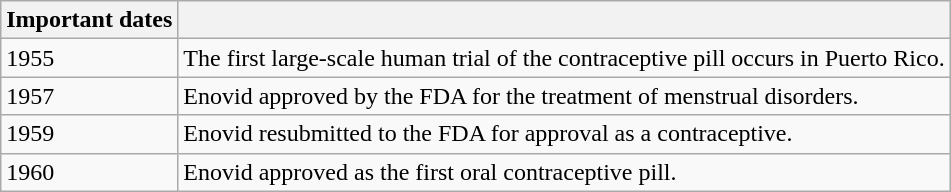<table class="wikitable">
<tr>
<th>Important dates</th>
<th></th>
</tr>
<tr>
<td>1955</td>
<td>The first large-scale human trial of the contraceptive pill occurs in Puerto Rico.</td>
</tr>
<tr>
<td>1957</td>
<td>Enovid approved by the FDA for the treatment of menstrual disorders.</td>
</tr>
<tr>
<td>1959</td>
<td>Enovid resubmitted to the FDA for approval as a contraceptive.</td>
</tr>
<tr>
<td>1960</td>
<td>Enovid approved as the first oral contraceptive pill.</td>
</tr>
</table>
